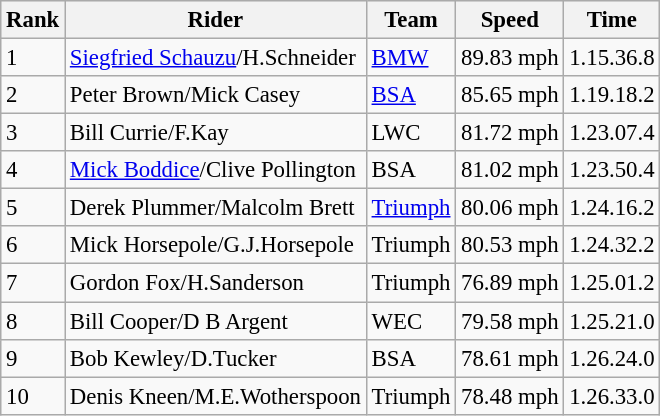<table class="wikitable" style="font-size: 95%;">
<tr style="background:#efefef;">
<th>Rank</th>
<th>Rider</th>
<th>Team</th>
<th>Speed</th>
<th>Time</th>
</tr>
<tr>
<td>1</td>
<td> <a href='#'>Siegfried Schauzu</a>/H.Schneider</td>
<td><a href='#'>BMW</a></td>
<td>89.83 mph</td>
<td>1.15.36.8</td>
</tr>
<tr>
<td>2</td>
<td> Peter Brown/Mick Casey</td>
<td><a href='#'>BSA</a></td>
<td>85.65 mph</td>
<td>1.19.18.2</td>
</tr>
<tr>
<td>3</td>
<td> 	Bill Currie/F.Kay</td>
<td>LWC</td>
<td>81.72 mph</td>
<td>1.23.07.4</td>
</tr>
<tr>
<td>4</td>
<td> 	<a href='#'>Mick Boddice</a>/Clive Pollington</td>
<td>BSA</td>
<td>81.02 mph</td>
<td>1.23.50.4</td>
</tr>
<tr>
<td>5</td>
<td> 	Derek Plummer/Malcolm Brett</td>
<td><a href='#'>Triumph</a></td>
<td>80.06 mph</td>
<td>1.24.16.2</td>
</tr>
<tr>
<td>6</td>
<td> Mick Horsepole/G.J.Horsepole</td>
<td>Triumph</td>
<td>80.53 mph</td>
<td>1.24.32.2</td>
</tr>
<tr>
<td>7</td>
<td>  Gordon Fox/H.Sanderson</td>
<td>Triumph</td>
<td>76.89 mph</td>
<td>1.25.01.2</td>
</tr>
<tr>
<td>8</td>
<td> 	Bill Cooper/D B Argent</td>
<td>WEC</td>
<td>79.58 mph</td>
<td>1.25.21.0</td>
</tr>
<tr>
<td>9</td>
<td> 	Bob Kewley/D.Tucker</td>
<td>BSA</td>
<td>78.61 mph</td>
<td>1.26.24.0</td>
</tr>
<tr>
<td>10</td>
<td> 	Denis Kneen/M.E.Wotherspoon</td>
<td>Triumph</td>
<td>78.48 mph</td>
<td>1.26.33.0</td>
</tr>
</table>
